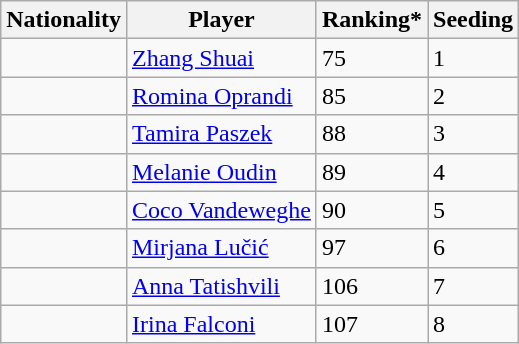<table class="wikitable" border="1">
<tr>
<th>Nationality</th>
<th>Player</th>
<th>Ranking*</th>
<th>Seeding</th>
</tr>
<tr>
<td></td>
<td><a href='#'>Zhang Shuai</a></td>
<td>75</td>
<td>1</td>
</tr>
<tr>
<td></td>
<td><a href='#'>Romina Oprandi</a></td>
<td>85</td>
<td>2</td>
</tr>
<tr>
<td></td>
<td><a href='#'>Tamira Paszek</a></td>
<td>88</td>
<td>3</td>
</tr>
<tr>
<td></td>
<td><a href='#'>Melanie Oudin</a></td>
<td>89</td>
<td>4</td>
</tr>
<tr>
<td></td>
<td><a href='#'>Coco Vandeweghe</a></td>
<td>90</td>
<td>5</td>
</tr>
<tr>
<td></td>
<td><a href='#'>Mirjana Lučić</a></td>
<td>97</td>
<td>6</td>
</tr>
<tr>
<td></td>
<td><a href='#'>Anna Tatishvili</a></td>
<td>106</td>
<td>7</td>
</tr>
<tr>
<td></td>
<td><a href='#'>Irina Falconi</a></td>
<td>107</td>
<td>8</td>
</tr>
</table>
